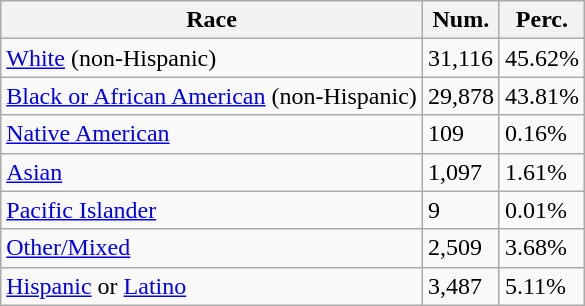<table class="wikitable">
<tr>
<th>Race</th>
<th>Num.</th>
<th>Perc.</th>
</tr>
<tr>
<td><a href='#'>White</a> (non-Hispanic)</td>
<td>31,116</td>
<td>45.62%</td>
</tr>
<tr>
<td><a href='#'>Black or African American</a> (non-Hispanic)</td>
<td>29,878</td>
<td>43.81%</td>
</tr>
<tr>
<td><a href='#'>Native American</a></td>
<td>109</td>
<td>0.16%</td>
</tr>
<tr>
<td><a href='#'>Asian</a></td>
<td>1,097</td>
<td>1.61%</td>
</tr>
<tr>
<td><a href='#'>Pacific Islander</a></td>
<td>9</td>
<td>0.01%</td>
</tr>
<tr>
<td><a href='#'>Other/Mixed</a></td>
<td>2,509</td>
<td>3.68%</td>
</tr>
<tr>
<td><a href='#'>Hispanic</a> or <a href='#'>Latino</a></td>
<td>3,487</td>
<td>5.11%</td>
</tr>
</table>
